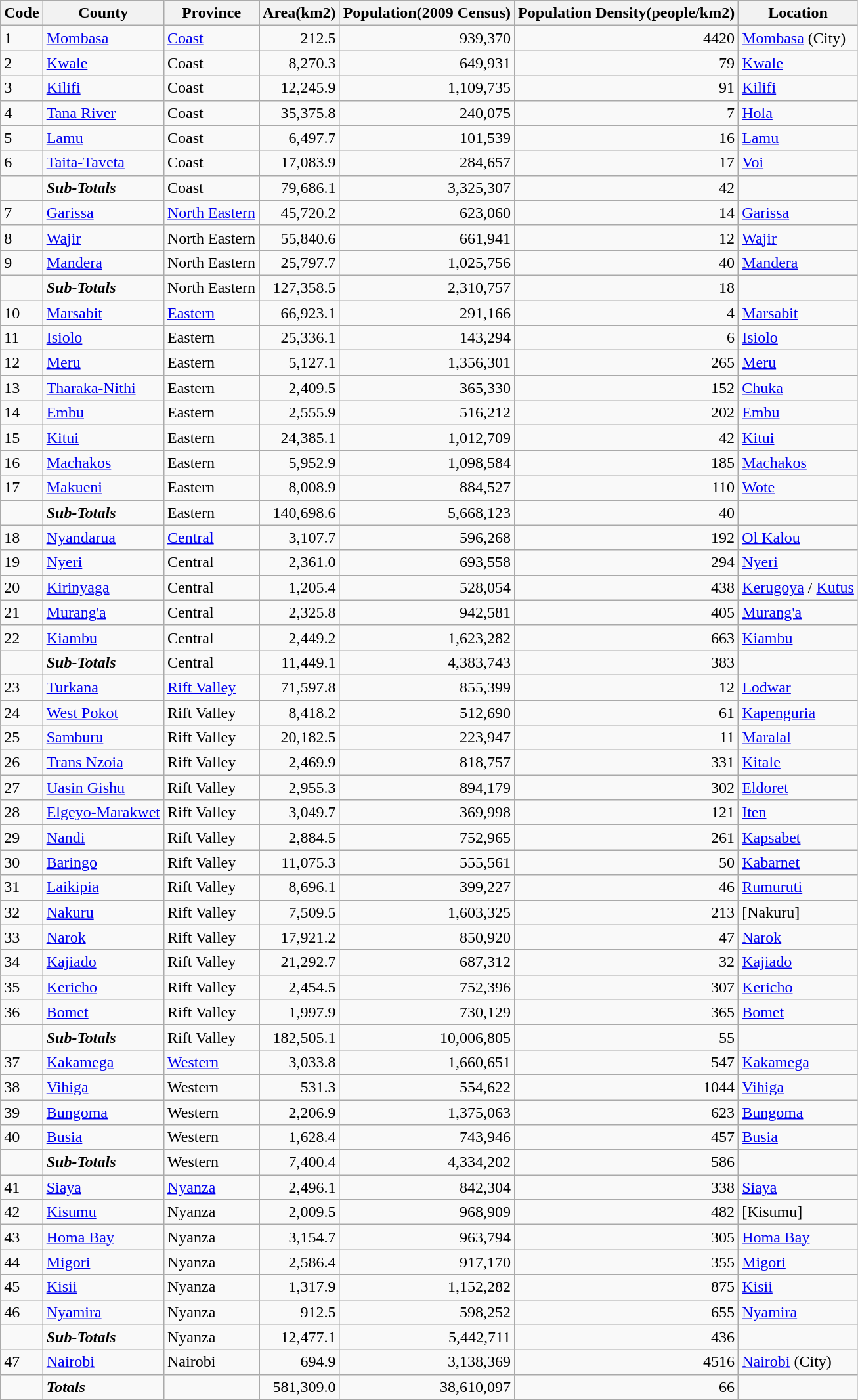<table class="sortable wikitable">
<tr>
<th>Code</th>
<th>County</th>
<th>Province</th>
<th>Area(km2)</th>
<th>Population(2009 Census)</th>
<th>Population Density(people/km2)</th>
<th>Location</th>
</tr>
<tr>
<td>1</td>
<td><a href='#'>Mombasa</a></td>
<td><a href='#'>Coast</a></td>
<td align="right">212.5</td>
<td align="right">939,370</td>
<td align="right">4420</td>
<td><a href='#'>Mombasa</a> (City)</td>
</tr>
<tr>
<td>2</td>
<td><a href='#'>Kwale</a></td>
<td>Coast</td>
<td align="right">8,270.3</td>
<td align="right">649,931</td>
<td align="right">79</td>
<td><a href='#'>Kwale</a></td>
</tr>
<tr>
<td>3</td>
<td><a href='#'>Kilifi</a></td>
<td>Coast</td>
<td align="right">12,245.9</td>
<td align="right">1,109,735</td>
<td align="right">91</td>
<td><a href='#'>Kilifi</a></td>
</tr>
<tr>
<td>4</td>
<td><a href='#'>Tana River</a></td>
<td>Coast</td>
<td align="right">35,375.8</td>
<td align="right">240,075</td>
<td align="right">7</td>
<td><a href='#'>Hola</a></td>
</tr>
<tr>
<td>5</td>
<td><a href='#'>Lamu</a></td>
<td>Coast</td>
<td align="right">6,497.7</td>
<td align="right">101,539</td>
<td align="right">16</td>
<td><a href='#'>Lamu</a></td>
</tr>
<tr>
<td>6</td>
<td><a href='#'>Taita-Taveta</a></td>
<td>Coast</td>
<td align="right">17,083.9</td>
<td align="right">284,657</td>
<td align="right">17</td>
<td><a href='#'>Voi</a></td>
</tr>
<tr>
<td></td>
<td><strong><em>Sub-Totals</em></strong></td>
<td>Coast</td>
<td align="right">79,686.1</td>
<td align="right">3,325,307</td>
<td align="right">42</td>
<td></td>
</tr>
<tr>
<td>7</td>
<td><a href='#'>Garissa</a></td>
<td><a href='#'>North Eastern</a></td>
<td align="right">45,720.2</td>
<td align="right">623,060</td>
<td align="right">14</td>
<td><a href='#'>Garissa</a></td>
</tr>
<tr>
<td>8</td>
<td><a href='#'>Wajir</a></td>
<td>North Eastern</td>
<td align="right">55,840.6</td>
<td align="right">661,941</td>
<td align="right">12</td>
<td><a href='#'>Wajir</a></td>
</tr>
<tr>
<td>9</td>
<td><a href='#'>Mandera</a></td>
<td>North Eastern</td>
<td align="right">25,797.7</td>
<td align="right">1,025,756</td>
<td align="right">40</td>
<td><a href='#'>Mandera</a></td>
</tr>
<tr>
<td></td>
<td><strong><em>Sub-Totals</em></strong></td>
<td>North Eastern</td>
<td align="right">127,358.5</td>
<td align="right">2,310,757</td>
<td align="right">18</td>
<td></td>
</tr>
<tr>
<td>10</td>
<td><a href='#'>Marsabit</a></td>
<td><a href='#'>Eastern</a></td>
<td align="right">66,923.1</td>
<td align="right">291,166</td>
<td align="right">4</td>
<td><a href='#'>Marsabit</a></td>
</tr>
<tr>
<td>11</td>
<td><a href='#'>Isiolo</a></td>
<td>Eastern</td>
<td align="right">25,336.1</td>
<td align="right">143,294</td>
<td align="right">6</td>
<td><a href='#'>Isiolo</a></td>
</tr>
<tr>
<td>12</td>
<td><a href='#'>Meru</a></td>
<td>Eastern</td>
<td align="right">5,127.1</td>
<td align="right">1,356,301</td>
<td align="right">265</td>
<td><a href='#'>Meru</a></td>
</tr>
<tr>
<td>13</td>
<td><a href='#'>Tharaka-Nithi</a></td>
<td>Eastern</td>
<td align="right">2,409.5</td>
<td align="right">365,330</td>
<td align="right">152</td>
<td><a href='#'>Chuka</a></td>
</tr>
<tr>
<td>14</td>
<td><a href='#'>Embu</a></td>
<td>Eastern</td>
<td align="right">2,555.9</td>
<td align="right">516,212</td>
<td align="right">202</td>
<td><a href='#'>Embu</a></td>
</tr>
<tr>
<td>15</td>
<td><a href='#'>Kitui</a></td>
<td>Eastern</td>
<td align="right">24,385.1</td>
<td align="right">1,012,709</td>
<td align="right">42</td>
<td><a href='#'>Kitui</a></td>
</tr>
<tr>
<td>16</td>
<td><a href='#'>Machakos</a></td>
<td>Eastern</td>
<td align="right">5,952.9</td>
<td align="right">1,098,584</td>
<td align="right">185</td>
<td><a href='#'>Machakos</a></td>
</tr>
<tr>
<td>17</td>
<td><a href='#'>Makueni</a></td>
<td>Eastern</td>
<td align="right">8,008.9</td>
<td align="right">884,527</td>
<td align="right">110</td>
<td><a href='#'>Wote</a></td>
</tr>
<tr>
<td></td>
<td><strong><em>Sub-Totals</em></strong></td>
<td>Eastern</td>
<td align="right">140,698.6</td>
<td align="right">5,668,123</td>
<td align="right">40</td>
<td></td>
</tr>
<tr>
<td>18</td>
<td><a href='#'>Nyandarua</a></td>
<td><a href='#'>Central</a></td>
<td align="right">3,107.7</td>
<td align="right">596,268</td>
<td align="right">192</td>
<td><a href='#'>Ol Kalou</a></td>
</tr>
<tr>
<td>19</td>
<td><a href='#'>Nyeri</a></td>
<td>Central</td>
<td align="right">2,361.0</td>
<td align="right">693,558</td>
<td align="right">294</td>
<td><a href='#'>Nyeri</a></td>
</tr>
<tr>
<td>20</td>
<td><a href='#'>Kirinyaga</a></td>
<td>Central</td>
<td align="right">1,205.4</td>
<td align="right">528,054</td>
<td align="right">438</td>
<td><a href='#'>Kerugoya</a> / <a href='#'>Kutus</a></td>
</tr>
<tr>
<td>21</td>
<td><a href='#'>Murang'a</a></td>
<td>Central</td>
<td align="right">2,325.8</td>
<td align="right">942,581</td>
<td align="right">405</td>
<td><a href='#'>Murang'a</a></td>
</tr>
<tr>
<td>22</td>
<td><a href='#'>Kiambu</a></td>
<td>Central</td>
<td align="right">2,449.2</td>
<td align="right">1,623,282</td>
<td align="right">663</td>
<td><a href='#'>Kiambu</a></td>
</tr>
<tr>
<td></td>
<td><strong><em>Sub-Totals</em></strong></td>
<td>Central</td>
<td align="right">11,449.1</td>
<td align="right">4,383,743</td>
<td align="right">383</td>
<td></td>
</tr>
<tr>
<td>23</td>
<td><a href='#'>Turkana</a></td>
<td><a href='#'>Rift Valley</a></td>
<td align="right">71,597.8</td>
<td align="right">855,399</td>
<td align="right">12</td>
<td><a href='#'>Lodwar</a></td>
</tr>
<tr>
<td>24</td>
<td><a href='#'>West Pokot</a></td>
<td>Rift Valley</td>
<td align="right">8,418.2</td>
<td align="right">512,690</td>
<td align="right">61</td>
<td><a href='#'>Kapenguria</a></td>
</tr>
<tr>
<td>25</td>
<td><a href='#'>Samburu</a></td>
<td>Rift Valley</td>
<td align="right">20,182.5</td>
<td align="right">223,947</td>
<td align="right">11</td>
<td><a href='#'>Maralal</a></td>
</tr>
<tr>
<td>26</td>
<td><a href='#'>Trans Nzoia</a></td>
<td>Rift Valley</td>
<td align="right">2,469.9</td>
<td align="right">818,757</td>
<td align="right">331</td>
<td><a href='#'>Kitale</a></td>
</tr>
<tr>
<td>27</td>
<td><a href='#'>Uasin Gishu</a></td>
<td>Rift Valley</td>
<td align="right">2,955.3</td>
<td align="right">894,179</td>
<td align="right">302</td>
<td><a href='#'>Eldoret</a></td>
</tr>
<tr>
<td>28</td>
<td><a href='#'>Elgeyo-Marakwet</a></td>
<td>Rift Valley</td>
<td align="right">3,049.7</td>
<td align="right">369,998</td>
<td align="right">121</td>
<td><a href='#'>Iten</a></td>
</tr>
<tr>
<td>29</td>
<td><a href='#'>Nandi</a></td>
<td>Rift Valley</td>
<td align="right">2,884.5</td>
<td align="right">752,965</td>
<td align="right">261</td>
<td><a href='#'>Kapsabet</a></td>
</tr>
<tr>
<td>30</td>
<td><a href='#'>Baringo</a></td>
<td>Rift Valley</td>
<td align="right">11,075.3</td>
<td align="right">555,561</td>
<td align="right">50</td>
<td><a href='#'>Kabarnet</a></td>
</tr>
<tr>
<td>31</td>
<td><a href='#'>Laikipia</a></td>
<td>Rift Valley</td>
<td align="right">8,696.1</td>
<td align="right">399,227</td>
<td align="right">46</td>
<td><a href='#'>Rumuruti</a></td>
</tr>
<tr>
<td>32</td>
<td><a href='#'>Nakuru</a></td>
<td>Rift Valley</td>
<td align="right">7,509.5</td>
<td align="right">1,603,325</td>
<td align="right">213</td>
<td>[Nakuru]</td>
</tr>
<tr>
<td>33</td>
<td><a href='#'>Narok</a></td>
<td>Rift Valley</td>
<td align="right">17,921.2</td>
<td align="right">850,920</td>
<td align="right">47</td>
<td><a href='#'>Narok</a></td>
</tr>
<tr>
<td>34</td>
<td><a href='#'>Kajiado</a></td>
<td>Rift Valley</td>
<td align="right">21,292.7</td>
<td align="right">687,312</td>
<td align="right">32</td>
<td><a href='#'>Kajiado</a></td>
</tr>
<tr>
<td>35</td>
<td><a href='#'>Kericho</a></td>
<td>Rift Valley</td>
<td align="right">2,454.5</td>
<td align="right">752,396</td>
<td align="right">307</td>
<td><a href='#'>Kericho</a></td>
</tr>
<tr>
<td>36</td>
<td><a href='#'>Bomet</a></td>
<td>Rift Valley</td>
<td align="right">1,997.9</td>
<td align="right">730,129</td>
<td align="right">365</td>
<td><a href='#'>Bomet</a></td>
</tr>
<tr>
<td></td>
<td><strong><em>Sub-Totals</em></strong></td>
<td>Rift Valley</td>
<td align="right">182,505.1</td>
<td align="right">10,006,805</td>
<td align="right">55</td>
<td></td>
</tr>
<tr>
<td>37</td>
<td><a href='#'>Kakamega</a></td>
<td><a href='#'>Western</a></td>
<td align="right">3,033.8</td>
<td align="right">1,660,651</td>
<td align="right">547</td>
<td><a href='#'>Kakamega</a></td>
</tr>
<tr>
<td>38</td>
<td><a href='#'>Vihiga</a></td>
<td>Western</td>
<td align="right">531.3</td>
<td align="right">554,622</td>
<td align="right">1044</td>
<td><a href='#'>Vihiga</a></td>
</tr>
<tr>
<td>39</td>
<td><a href='#'>Bungoma</a></td>
<td>Western</td>
<td align="right">2,206.9</td>
<td align="right">1,375,063</td>
<td align="right">623</td>
<td><a href='#'>Bungoma</a></td>
</tr>
<tr>
<td>40</td>
<td><a href='#'>Busia</a></td>
<td>Western</td>
<td align="right">1,628.4</td>
<td align="right">743,946</td>
<td align="right">457</td>
<td><a href='#'>Busia</a></td>
</tr>
<tr>
<td></td>
<td><strong><em>Sub-Totals</em></strong></td>
<td>Western</td>
<td align="right">7,400.4</td>
<td align="right">4,334,202</td>
<td align="right">586</td>
<td></td>
</tr>
<tr>
<td>41</td>
<td><a href='#'>Siaya</a></td>
<td><a href='#'>Nyanza</a></td>
<td align="right">2,496.1</td>
<td align="right">842,304</td>
<td align="right">338</td>
<td><a href='#'>Siaya</a></td>
</tr>
<tr>
<td>42</td>
<td><a href='#'>Kisumu</a></td>
<td>Nyanza</td>
<td align="right">2,009.5</td>
<td align="right">968,909</td>
<td align="right">482</td>
<td>[Kisumu]</td>
</tr>
<tr>
<td>43</td>
<td><a href='#'>Homa Bay</a></td>
<td>Nyanza</td>
<td align="right">3,154.7</td>
<td align="right">963,794</td>
<td align="right">305</td>
<td><a href='#'>Homa Bay</a></td>
</tr>
<tr>
<td>44</td>
<td><a href='#'>Migori</a></td>
<td>Nyanza</td>
<td align="right">2,586.4</td>
<td align="right">917,170</td>
<td align="right">355</td>
<td><a href='#'>Migori</a></td>
</tr>
<tr>
<td>45</td>
<td><a href='#'>Kisii</a></td>
<td>Nyanza</td>
<td align="right">1,317.9</td>
<td align="right">1,152,282</td>
<td align="right">875</td>
<td><a href='#'>Kisii</a></td>
</tr>
<tr>
<td>46</td>
<td><a href='#'>Nyamira</a></td>
<td>Nyanza</td>
<td align="right">912.5</td>
<td align="right">598,252</td>
<td align="right">655</td>
<td><a href='#'>Nyamira</a></td>
</tr>
<tr>
<td></td>
<td><strong><em>Sub-Totals</em></strong></td>
<td>Nyanza</td>
<td align="right">12,477.1</td>
<td align="right">5,442,711</td>
<td align="right">436</td>
<td></td>
</tr>
<tr>
<td>47</td>
<td><a href='#'>Nairobi</a></td>
<td>Nairobi</td>
<td align="right">694.9</td>
<td align="right">3,138,369</td>
<td align="right">4516</td>
<td><a href='#'>Nairobi</a> (City)</td>
</tr>
<tr>
<td></td>
<td><strong><em>Totals</em></strong></td>
<td></td>
<td align="right">581,309.0</td>
<td align="right">38,610,097</td>
<td align="right">66</td>
<td></td>
</tr>
</table>
